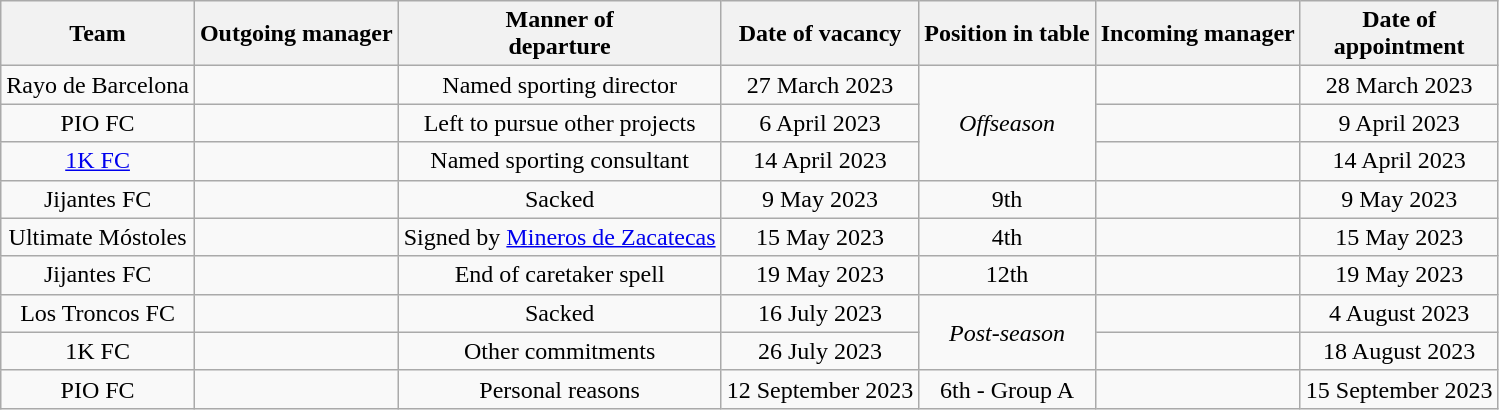<table class="wikitable sortable" style="text-align:center">
<tr>
<th>Team</th>
<th>Outgoing manager</th>
<th>Manner of<br>departure</th>
<th>Date of vacancy</th>
<th>Position in table</th>
<th>Incoming manager</th>
<th>Date of<br>appointment</th>
</tr>
<tr>
<td>Rayo de Barcelona</td>
<td></td>
<td>Named sporting director</td>
<td>27 March 2023</td>
<td rowspan=3><em>Offseason</em></td>
<td></td>
<td>28 March 2023</td>
</tr>
<tr>
<td>PIO FC</td>
<td></td>
<td>Left to pursue other projects</td>
<td>6 April 2023</td>
<td></td>
<td>9 April 2023</td>
</tr>
<tr>
<td><a href='#'>1K FC</a></td>
<td></td>
<td>Named sporting consultant</td>
<td>14 April 2023</td>
<td></td>
<td>14 April 2023</td>
</tr>
<tr>
<td>Jijantes FC</td>
<td></td>
<td>Sacked</td>
<td>9 May 2023</td>
<td>9th</td>
<td></td>
<td>9 May 2023</td>
</tr>
<tr>
<td>Ultimate Móstoles</td>
<td></td>
<td>Signed by <a href='#'>Mineros de Zacatecas</a></td>
<td>15 May 2023</td>
<td>4th</td>
<td></td>
<td>15 May 2023</td>
</tr>
<tr>
<td>Jijantes FC</td>
<td></td>
<td>End of caretaker spell</td>
<td>19 May 2023</td>
<td>12th</td>
<td></td>
<td>19 May 2023</td>
</tr>
<tr>
<td>Los Troncos FC</td>
<td></td>
<td>Sacked</td>
<td>16 July 2023</td>
<td rowspan=2><em>Post-season</em></td>
<td></td>
<td>4 August 2023</td>
</tr>
<tr>
<td>1K FC</td>
<td></td>
<td>Other commitments</td>
<td>26 July 2023</td>
<td></td>
<td>18 August 2023</td>
</tr>
<tr>
<td>PIO FC</td>
<td></td>
<td>Personal reasons</td>
<td>12 September 2023</td>
<td>6th - Group A</td>
<td {{nobreak></td>
<td>15 September 2023</td>
</tr>
</table>
